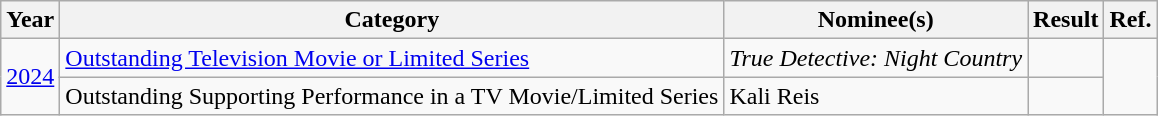<table class="wikitable plainrowheaders">
<tr>
<th>Year</th>
<th>Category</th>
<th>Nominee(s)</th>
<th>Result</th>
<th>Ref.</th>
</tr>
<tr>
<td rowspan="2"><a href='#'>2024</a></td>
<td><a href='#'>Outstanding Television Movie or Limited Series</a></td>
<td><em>True Detective: Night Country</em></td>
<td></td>
<td rowspan="2" align=center></td>
</tr>
<tr>
<td>Outstanding Supporting Performance in a TV Movie/Limited Series</td>
<td>Kali Reis</td>
<td></td>
</tr>
</table>
